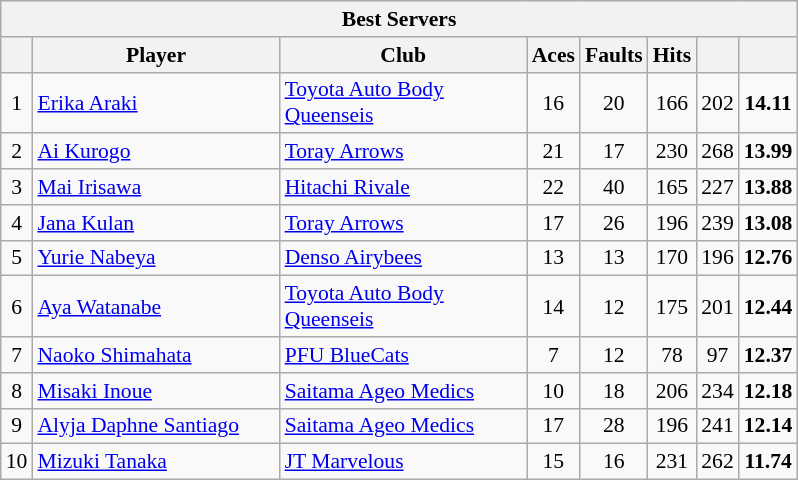<table class="wikitable sortable" style=font-size:90%>
<tr>
<th colspan=8>Best Servers</th>
</tr>
<tr>
<th></th>
<th width=158>Player</th>
<th width=158>Club</th>
<th width=20>Aces</th>
<th width=20>Faults</th>
<th width=20>Hits</th>
<th width=20></th>
<th width=20></th>
</tr>
<tr>
<td align=center>1</td>
<td> <a href='#'>Erika Araki</a></td>
<td><a href='#'>Toyota Auto Body Queenseis</a></td>
<td align=center>16</td>
<td align=center>20</td>
<td align=center>166</td>
<td align=center>202</td>
<td align=center><strong>14.11</strong></td>
</tr>
<tr>
<td align=center>2</td>
<td> <a href='#'>Ai Kurogo</a></td>
<td><a href='#'>Toray Arrows</a></td>
<td align=center>21</td>
<td align=center>17</td>
<td align=center>230</td>
<td align=center>268</td>
<td align=center><strong>13.99</strong></td>
</tr>
<tr>
<td align=center>3</td>
<td> <a href='#'>Mai Irisawa</a></td>
<td><a href='#'>Hitachi Rivale</a></td>
<td align=center>22</td>
<td align=center>40</td>
<td align=center>165</td>
<td align=center>227</td>
<td align=center><strong>13.88</strong></td>
</tr>
<tr>
<td align=center>4</td>
<td> <a href='#'>Jana Kulan</a></td>
<td><a href='#'>Toray Arrows</a></td>
<td align=center>17</td>
<td align=center>26</td>
<td align=center>196</td>
<td align=center>239</td>
<td align=center><strong>13.08</strong></td>
</tr>
<tr>
<td align=center>5</td>
<td> <a href='#'>Yurie Nabeya</a></td>
<td><a href='#'>Denso Airybees</a></td>
<td align=center>13</td>
<td align=center>13</td>
<td align=center>170</td>
<td align=center>196</td>
<td align=center><strong>12.76</strong></td>
</tr>
<tr>
<td align=center>6</td>
<td> <a href='#'>Aya Watanabe</a></td>
<td><a href='#'>Toyota Auto Body Queenseis</a></td>
<td align=center>14</td>
<td align=center>12</td>
<td align=center>175</td>
<td align=center>201</td>
<td align=center><strong>12.44</strong></td>
</tr>
<tr>
<td align=center>7</td>
<td> <a href='#'>Naoko Shimahata</a></td>
<td><a href='#'>PFU BlueCats</a></td>
<td align=center>7</td>
<td align=center>12</td>
<td align=center>78</td>
<td align=center>97</td>
<td align=center><strong>12.37</strong></td>
</tr>
<tr>
<td align=center>8</td>
<td> <a href='#'>Misaki Inoue</a></td>
<td><a href='#'>Saitama Ageo Medics</a></td>
<td align=center>10</td>
<td align=center>18</td>
<td align=center>206</td>
<td align=center>234</td>
<td align=center><strong>12.18</strong></td>
</tr>
<tr>
<td align=center>9</td>
<td> <a href='#'>Alyja Daphne Santiago</a></td>
<td><a href='#'>Saitama Ageo Medics</a></td>
<td align=center>17</td>
<td align=center>28</td>
<td align=center>196</td>
<td align=center>241</td>
<td align=center><strong>12.14</strong></td>
</tr>
<tr>
<td align=center>10</td>
<td> <a href='#'>Mizuki Tanaka</a></td>
<td><a href='#'>JT Marvelous</a></td>
<td align=center>15</td>
<td align=center>16</td>
<td align=center>231</td>
<td align=center>262</td>
<td align=center><strong>11.74</strong></td>
</tr>
</table>
